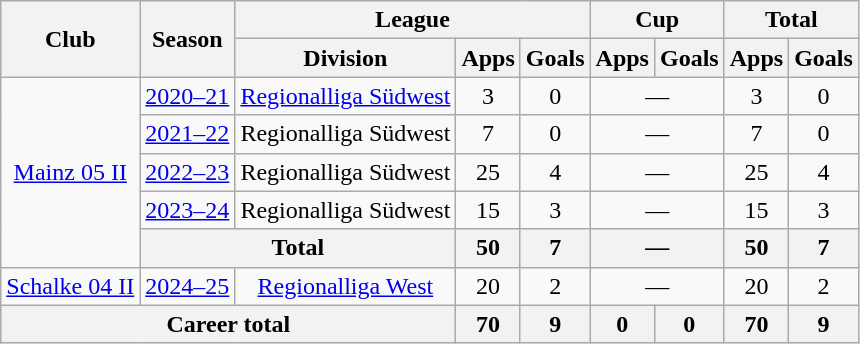<table class="wikitable nowrap" style="text-align:center">
<tr>
<th rowspan="2">Club</th>
<th rowspan="2">Season</th>
<th colspan="3">League</th>
<th colspan="2">Cup</th>
<th colspan="2">Total</th>
</tr>
<tr>
<th>Division</th>
<th>Apps</th>
<th>Goals</th>
<th>Apps</th>
<th>Goals</th>
<th>Apps</th>
<th>Goals</th>
</tr>
<tr>
<td rowspan="5"><a href='#'>Mainz 05 II</a></td>
<td><a href='#'>2020–21</a></td>
<td><a href='#'>Regionalliga Südwest</a></td>
<td>3</td>
<td>0</td>
<td colspan="2">—</td>
<td>3</td>
<td>0</td>
</tr>
<tr>
<td><a href='#'>2021–22</a></td>
<td>Regionalliga Südwest</td>
<td>7</td>
<td>0</td>
<td colspan="2">—</td>
<td>7</td>
<td>0</td>
</tr>
<tr>
<td><a href='#'>2022–23</a></td>
<td>Regionalliga Südwest</td>
<td>25</td>
<td>4</td>
<td colspan="2">—</td>
<td>25</td>
<td>4</td>
</tr>
<tr>
<td><a href='#'>2023–24</a></td>
<td>Regionalliga Südwest</td>
<td>15</td>
<td>3</td>
<td colspan="2">—</td>
<td>15</td>
<td>3</td>
</tr>
<tr>
<th colspan="2">Total</th>
<th>50</th>
<th>7</th>
<th colspan="2">—</th>
<th>50</th>
<th>7</th>
</tr>
<tr>
<td><a href='#'>Schalke 04 II</a></td>
<td><a href='#'>2024–25</a></td>
<td><a href='#'>Regionalliga West</a></td>
<td>20</td>
<td>2</td>
<td colspan="2">—</td>
<td>20</td>
<td>2</td>
</tr>
<tr>
<th colspan="3">Career total</th>
<th>70</th>
<th>9</th>
<th>0</th>
<th>0</th>
<th>70</th>
<th>9</th>
</tr>
</table>
